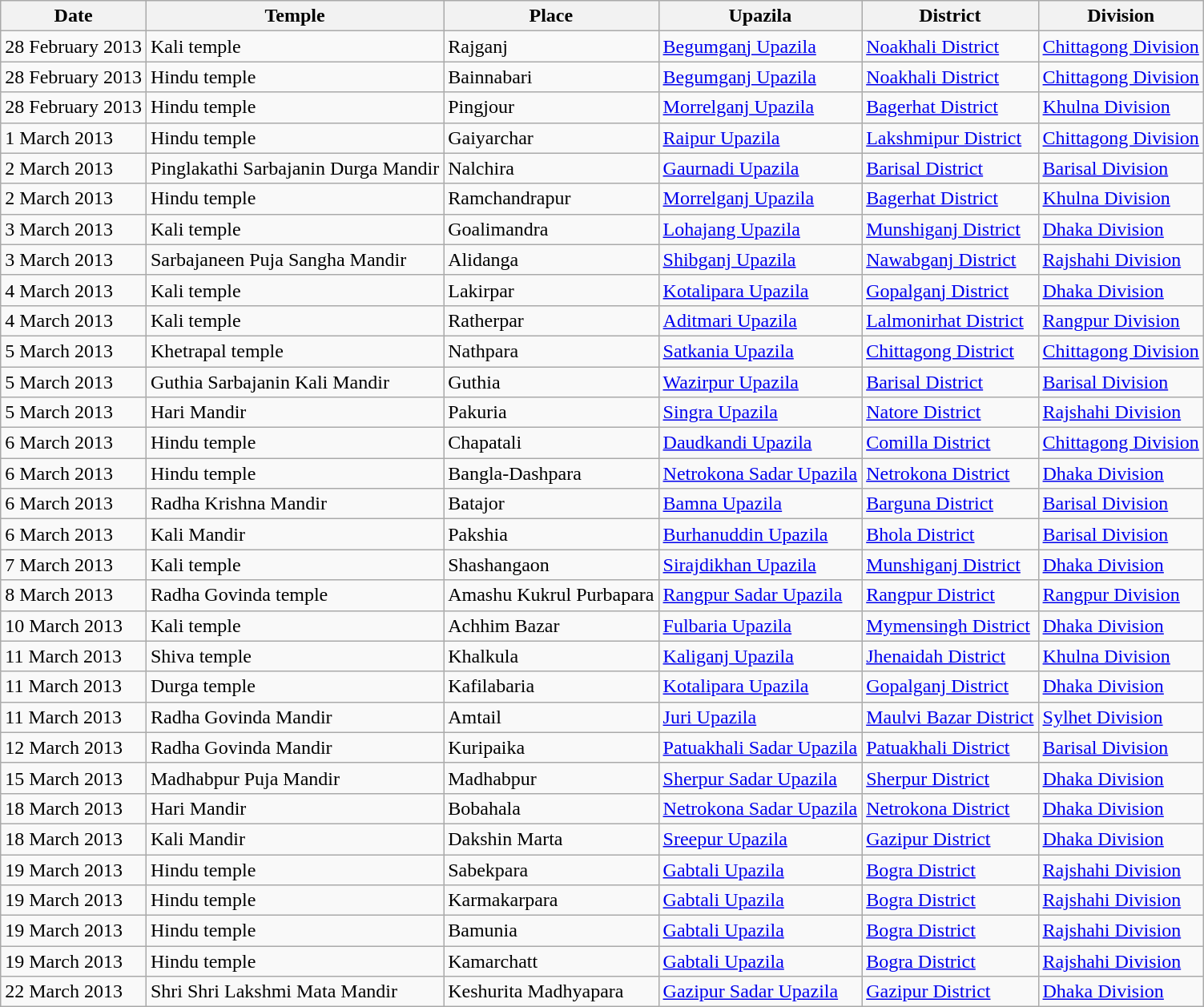<table class="wikitable sortable">
<tr>
<th>Date</th>
<th>Temple</th>
<th>Place</th>
<th>Upazila</th>
<th>District</th>
<th>Division</th>
</tr>
<tr>
<td>28 February 2013</td>
<td>Kali temple</td>
<td>Rajganj</td>
<td><a href='#'>Begumganj Upazila</a></td>
<td><a href='#'>Noakhali District</a></td>
<td><a href='#'>Chittagong Division</a></td>
</tr>
<tr>
<td>28 February 2013</td>
<td>Hindu temple</td>
<td>Bainnabari</td>
<td><a href='#'>Begumganj Upazila</a></td>
<td><a href='#'>Noakhali District</a></td>
<td><a href='#'>Chittagong Division</a></td>
</tr>
<tr>
<td>28 February 2013</td>
<td>Hindu temple</td>
<td>Pingjour</td>
<td><a href='#'>Morrelganj Upazila</a></td>
<td><a href='#'>Bagerhat District</a></td>
<td><a href='#'>Khulna Division</a></td>
</tr>
<tr>
<td>1 March 2013</td>
<td>Hindu temple</td>
<td>Gaiyarchar</td>
<td><a href='#'>Raipur Upazila</a></td>
<td><a href='#'>Lakshmipur District</a></td>
<td><a href='#'>Chittagong Division</a></td>
</tr>
<tr>
<td>2 March 2013</td>
<td>Pinglakathi Sarbajanin Durga Mandir</td>
<td>Nalchira</td>
<td><a href='#'>Gaurnadi Upazila</a></td>
<td><a href='#'>Barisal District</a></td>
<td><a href='#'>Barisal Division</a></td>
</tr>
<tr>
<td>2 March 2013</td>
<td>Hindu temple</td>
<td>Ramchandrapur</td>
<td><a href='#'>Morrelganj Upazila</a></td>
<td><a href='#'>Bagerhat District</a></td>
<td><a href='#'>Khulna Division</a></td>
</tr>
<tr>
<td>3 March 2013</td>
<td>Kali temple</td>
<td>Goalimandra</td>
<td><a href='#'>Lohajang Upazila</a></td>
<td><a href='#'>Munshiganj District</a></td>
<td><a href='#'>Dhaka Division</a></td>
</tr>
<tr>
<td>3 March 2013</td>
<td>Sarbajaneen Puja Sangha Mandir</td>
<td>Alidanga</td>
<td><a href='#'>Shibganj Upazila</a></td>
<td><a href='#'>Nawabganj District</a></td>
<td><a href='#'>Rajshahi Division</a></td>
</tr>
<tr>
<td>4 March 2013</td>
<td>Kali temple</td>
<td>Lakirpar</td>
<td><a href='#'>Kotalipara Upazila</a></td>
<td><a href='#'>Gopalganj District</a></td>
<td><a href='#'>Dhaka Division</a></td>
</tr>
<tr>
<td>4 March 2013</td>
<td>Kali temple</td>
<td>Ratherpar</td>
<td><a href='#'>Aditmari Upazila</a></td>
<td><a href='#'>Lalmonirhat District</a></td>
<td><a href='#'>Rangpur Division</a></td>
</tr>
<tr>
<td>5 March 2013</td>
<td>Khetrapal temple</td>
<td>Nathpara</td>
<td><a href='#'>Satkania Upazila</a></td>
<td><a href='#'>Chittagong District</a></td>
<td><a href='#'>Chittagong Division</a></td>
</tr>
<tr>
<td>5 March 2013</td>
<td>Guthia Sarbajanin Kali Mandir</td>
<td>Guthia</td>
<td><a href='#'>Wazirpur Upazila</a></td>
<td><a href='#'>Barisal District</a></td>
<td><a href='#'>Barisal Division</a></td>
</tr>
<tr>
<td>5 March 2013</td>
<td>Hari Mandir</td>
<td>Pakuria</td>
<td><a href='#'>Singra Upazila</a></td>
<td><a href='#'>Natore District</a></td>
<td><a href='#'>Rajshahi Division</a></td>
</tr>
<tr>
<td>6 March 2013</td>
<td>Hindu temple</td>
<td>Chapatali</td>
<td><a href='#'>Daudkandi Upazila</a></td>
<td><a href='#'>Comilla District</a></td>
<td><a href='#'>Chittagong Division</a></td>
</tr>
<tr>
<td>6 March 2013</td>
<td>Hindu temple</td>
<td>Bangla-Dashpara</td>
<td><a href='#'>Netrokona Sadar Upazila</a></td>
<td><a href='#'>Netrokona District</a></td>
<td><a href='#'>Dhaka Division</a></td>
</tr>
<tr>
<td>6 March 2013</td>
<td>Radha Krishna Mandir</td>
<td>Batajor</td>
<td><a href='#'>Bamna Upazila</a></td>
<td><a href='#'>Barguna District</a></td>
<td><a href='#'>Barisal Division</a></td>
</tr>
<tr>
<td>6 March 2013</td>
<td>Kali Mandir</td>
<td>Pakshia</td>
<td><a href='#'>Burhanuddin Upazila</a></td>
<td><a href='#'>Bhola District</a></td>
<td><a href='#'>Barisal Division</a></td>
</tr>
<tr>
<td>7 March 2013</td>
<td>Kali temple</td>
<td>Shashangaon</td>
<td><a href='#'>Sirajdikhan Upazila</a></td>
<td><a href='#'>Munshiganj District</a></td>
<td><a href='#'>Dhaka Division</a></td>
</tr>
<tr>
<td>8 March 2013</td>
<td>Radha Govinda temple</td>
<td>Amashu Kukrul Purbapara</td>
<td><a href='#'>Rangpur Sadar Upazila</a></td>
<td><a href='#'>Rangpur District</a></td>
<td><a href='#'>Rangpur Division</a></td>
</tr>
<tr>
<td>10 March 2013</td>
<td>Kali temple</td>
<td>Achhim Bazar</td>
<td><a href='#'>Fulbaria Upazila</a></td>
<td><a href='#'>Mymensingh District</a></td>
<td><a href='#'>Dhaka Division</a></td>
</tr>
<tr>
<td>11 March 2013</td>
<td>Shiva temple</td>
<td>Khalkula</td>
<td><a href='#'>Kaliganj Upazila</a></td>
<td><a href='#'>Jhenaidah District</a></td>
<td><a href='#'>Khulna Division</a></td>
</tr>
<tr>
<td>11 March 2013</td>
<td>Durga temple</td>
<td>Kafilabaria</td>
<td><a href='#'>Kotalipara Upazila</a></td>
<td><a href='#'>Gopalganj District</a></td>
<td><a href='#'>Dhaka Division</a></td>
</tr>
<tr>
<td>11 March 2013</td>
<td>Radha Govinda Mandir</td>
<td>Amtail</td>
<td><a href='#'>Juri Upazila</a></td>
<td><a href='#'>Maulvi Bazar District</a></td>
<td><a href='#'>Sylhet Division</a></td>
</tr>
<tr>
<td>12 March 2013</td>
<td>Radha Govinda Mandir</td>
<td>Kuripaika</td>
<td><a href='#'>Patuakhali Sadar Upazila</a></td>
<td><a href='#'>Patuakhali District</a></td>
<td><a href='#'>Barisal Division</a></td>
</tr>
<tr>
<td>15 March 2013</td>
<td>Madhabpur Puja Mandir</td>
<td>Madhabpur</td>
<td><a href='#'>Sherpur Sadar Upazila</a></td>
<td><a href='#'>Sherpur District</a></td>
<td><a href='#'>Dhaka Division</a></td>
</tr>
<tr>
<td>18 March 2013</td>
<td>Hari Mandir</td>
<td>Bobahala</td>
<td><a href='#'>Netrokona Sadar Upazila</a></td>
<td><a href='#'>Netrokona District</a></td>
<td><a href='#'>Dhaka Division</a></td>
</tr>
<tr>
<td>18 March 2013</td>
<td>Kali Mandir</td>
<td>Dakshin Marta</td>
<td><a href='#'>Sreepur Upazila</a></td>
<td><a href='#'>Gazipur District</a></td>
<td><a href='#'>Dhaka Division</a></td>
</tr>
<tr>
<td>19 March 2013</td>
<td>Hindu temple</td>
<td>Sabekpara</td>
<td><a href='#'>Gabtali Upazila</a></td>
<td><a href='#'>Bogra District</a></td>
<td><a href='#'>Rajshahi Division</a></td>
</tr>
<tr>
<td>19 March 2013</td>
<td>Hindu temple</td>
<td>Karmakarpara</td>
<td><a href='#'>Gabtali Upazila</a></td>
<td><a href='#'>Bogra District</a></td>
<td><a href='#'>Rajshahi Division</a></td>
</tr>
<tr>
<td>19 March 2013</td>
<td>Hindu temple</td>
<td>Bamunia</td>
<td><a href='#'>Gabtali Upazila</a></td>
<td><a href='#'>Bogra District</a></td>
<td><a href='#'>Rajshahi Division</a></td>
</tr>
<tr>
<td>19 March 2013</td>
<td>Hindu temple</td>
<td>Kamarchatt</td>
<td><a href='#'>Gabtali Upazila</a></td>
<td><a href='#'>Bogra District</a></td>
<td><a href='#'>Rajshahi Division</a></td>
</tr>
<tr>
<td>22 March 2013</td>
<td>Shri Shri Lakshmi Mata Mandir</td>
<td>Keshurita Madhyapara</td>
<td><a href='#'>Gazipur Sadar Upazila</a></td>
<td><a href='#'>Gazipur District</a></td>
<td><a href='#'>Dhaka Division</a></td>
</tr>
</table>
